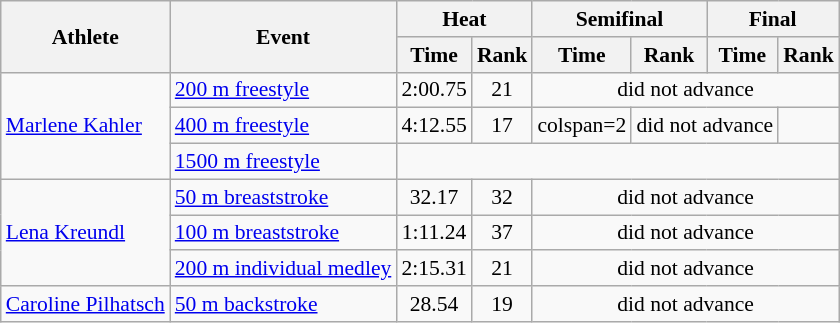<table class="wikitable" style="font-size:90%;">
<tr>
<th rowspan="2">Athlete</th>
<th rowspan="2">Event</th>
<th colspan="2">Heat</th>
<th colspan="2">Semifinal</th>
<th colspan="2">Final</th>
</tr>
<tr>
<th>Time</th>
<th>Rank</th>
<th>Time</th>
<th>Rank</th>
<th>Time</th>
<th>Rank</th>
</tr>
<tr align="center">
<td align="left" rowspan=3><a href='#'>Marlene Kahler</a></td>
<td align="left"><a href='#'>200 m freestyle</a></td>
<td>2:00.75</td>
<td>21</td>
<td colspan=4>did not advance</td>
</tr>
<tr align="center">
<td align="left"><a href='#'>400 m freestyle</a></td>
<td>4:12.55</td>
<td>17</td>
<td>colspan=2</td>
<td colspan=2>did not advance</td>
</tr>
<tr align="center">
<td align="left"><a href='#'>1500 m freestyle</a></td>
<td colspan=6></td>
</tr>
<tr align="center">
<td align="left" rowspan=3><a href='#'>Lena Kreundl</a></td>
<td align="left"><a href='#'>50 m breaststroke</a></td>
<td>32.17</td>
<td>32</td>
<td colspan="4">did not advance</td>
</tr>
<tr align="center">
<td align="left"><a href='#'>100 m breaststroke</a></td>
<td>1:11.24</td>
<td>37</td>
<td colspan=4>did not advance</td>
</tr>
<tr align="center">
<td align="left"><a href='#'>200 m individual medley</a></td>
<td>2:15.31</td>
<td>21</td>
<td colspan=4>did not advance</td>
</tr>
<tr align="center">
<td align="left"><a href='#'>Caroline Pilhatsch</a></td>
<td align="left"><a href='#'>50 m backstroke</a></td>
<td>28.54</td>
<td>19</td>
<td colspan=4>did not advance</td>
</tr>
</table>
